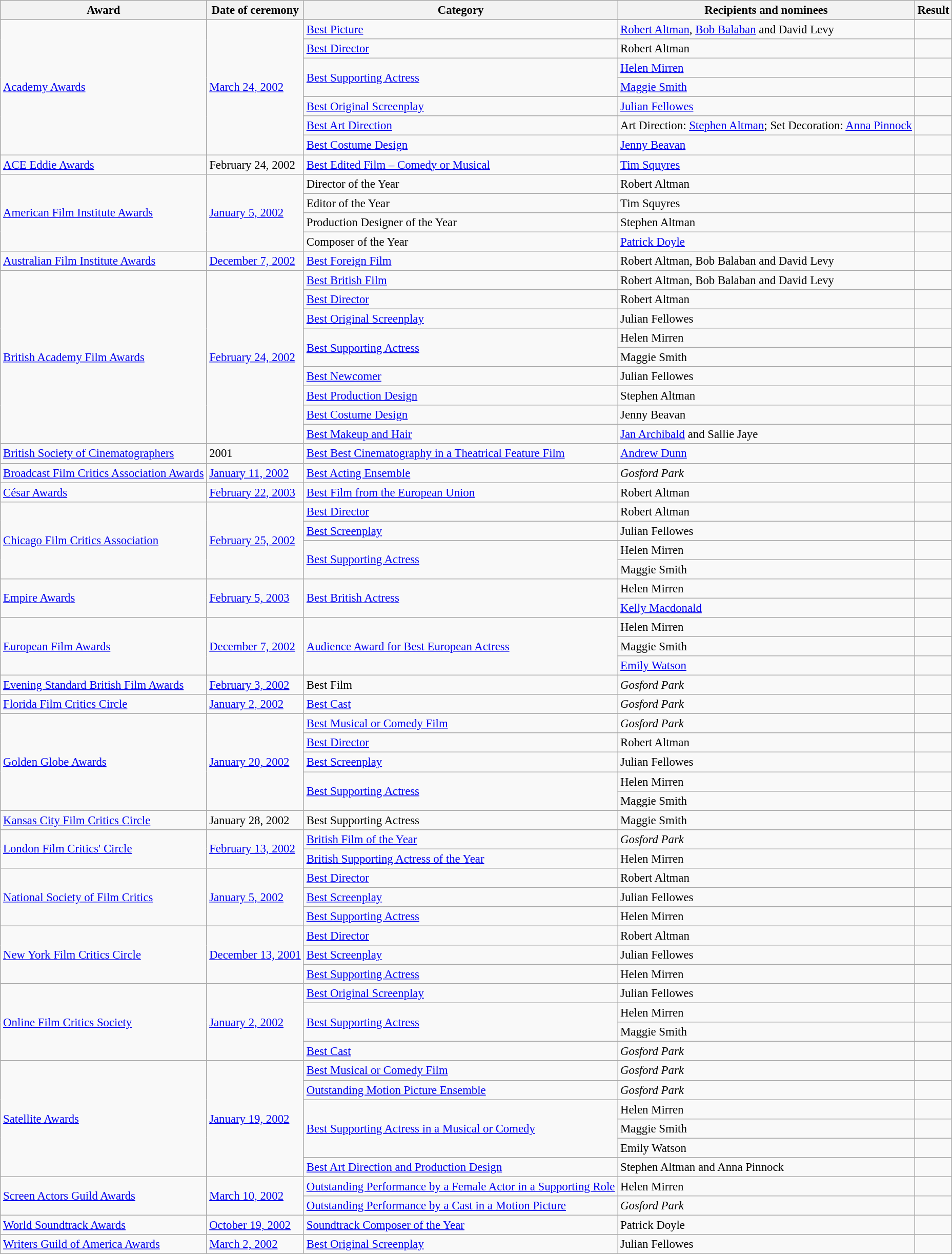<table class="wikitable sortable plainrowheaders" style="font-size: 95%;">
<tr>
<th>Award</th>
<th>Date of ceremony</th>
<th>Category</th>
<th>Recipients and nominees</th>
<th>Result</th>
</tr>
<tr>
<td rowspan="7"><a href='#'>Academy Awards</a></td>
<td rowspan="7"><a href='#'>March 24, 2002</a></td>
<td><a href='#'>Best Picture</a></td>
<td><a href='#'>Robert Altman</a>, <a href='#'>Bob Balaban</a> and David Levy</td>
<td></td>
</tr>
<tr>
<td><a href='#'>Best Director</a></td>
<td>Robert Altman</td>
<td></td>
</tr>
<tr>
<td rowspan="2"><a href='#'>Best Supporting Actress</a></td>
<td><a href='#'>Helen Mirren</a></td>
<td></td>
</tr>
<tr>
<td><a href='#'>Maggie Smith</a></td>
<td></td>
</tr>
<tr>
<td><a href='#'>Best Original Screenplay</a></td>
<td><a href='#'>Julian Fellowes</a></td>
<td></td>
</tr>
<tr>
<td><a href='#'>Best Art Direction</a></td>
<td>Art Direction: <a href='#'>Stephen Altman</a>; Set Decoration: <a href='#'>Anna Pinnock</a></td>
<td></td>
</tr>
<tr>
<td><a href='#'>Best Costume Design</a></td>
<td><a href='#'>Jenny Beavan</a></td>
<td></td>
</tr>
<tr>
<td><a href='#'>ACE Eddie Awards</a></td>
<td>February 24, 2002</td>
<td><a href='#'>Best Edited Film – Comedy or Musical</a></td>
<td><a href='#'>Tim Squyres</a></td>
<td></td>
</tr>
<tr>
<td rowspan="4"><a href='#'>American Film Institute Awards</a></td>
<td rowspan="4"><a href='#'>January 5, 2002</a></td>
<td>Director of the Year</td>
<td>Robert Altman</td>
<td></td>
</tr>
<tr>
<td>Editor of the Year</td>
<td>Tim Squyres</td>
<td></td>
</tr>
<tr>
<td>Production Designer of the Year</td>
<td>Stephen Altman</td>
<td></td>
</tr>
<tr>
<td>Composer of the Year</td>
<td><a href='#'>Patrick Doyle</a></td>
<td></td>
</tr>
<tr>
<td><a href='#'>Australian Film Institute Awards</a></td>
<td><a href='#'>December 7, 2002</a></td>
<td><a href='#'>Best Foreign Film</a></td>
<td>Robert Altman, Bob Balaban and David Levy</td>
<td></td>
</tr>
<tr>
<td rowspan="9"><a href='#'>British Academy Film Awards</a></td>
<td rowspan="9"><a href='#'>February 24, 2002</a></td>
<td><a href='#'>Best British Film</a></td>
<td>Robert Altman, Bob Balaban and David Levy</td>
<td></td>
</tr>
<tr>
<td><a href='#'>Best Director</a></td>
<td>Robert Altman</td>
<td></td>
</tr>
<tr>
<td><a href='#'>Best Original Screenplay</a></td>
<td>Julian Fellowes</td>
<td></td>
</tr>
<tr>
<td rowspan="2"><a href='#'>Best Supporting Actress</a></td>
<td>Helen Mirren</td>
<td></td>
</tr>
<tr>
<td>Maggie Smith</td>
<td></td>
</tr>
<tr>
<td><a href='#'>Best Newcomer</a></td>
<td>Julian Fellowes</td>
<td></td>
</tr>
<tr>
<td><a href='#'>Best Production Design</a></td>
<td>Stephen Altman</td>
<td></td>
</tr>
<tr>
<td><a href='#'>Best Costume Design</a></td>
<td>Jenny Beavan</td>
<td></td>
</tr>
<tr>
<td><a href='#'>Best Makeup and Hair</a></td>
<td><a href='#'>Jan Archibald</a> and Sallie Jaye</td>
<td></td>
</tr>
<tr>
<td><a href='#'>British Society of Cinematographers</a></td>
<td>2001</td>
<td><a href='#'>Best Best Cinematography in a Theatrical Feature Film</a></td>
<td><a href='#'>Andrew Dunn</a></td>
<td></td>
</tr>
<tr>
<td><a href='#'>Broadcast Film Critics Association Awards</a></td>
<td><a href='#'>January 11, 2002</a></td>
<td><a href='#'>Best Acting Ensemble</a></td>
<td><em>Gosford Park</em></td>
<td></td>
</tr>
<tr>
<td><a href='#'>César Awards</a></td>
<td><a href='#'>February 22, 2003</a></td>
<td><a href='#'>Best Film from the European Union</a></td>
<td>Robert Altman</td>
<td></td>
</tr>
<tr>
<td rowspan="4"><a href='#'>Chicago Film Critics Association</a></td>
<td rowspan="4"><a href='#'>February 25, 2002</a></td>
<td><a href='#'>Best Director</a></td>
<td>Robert Altman</td>
<td></td>
</tr>
<tr>
<td><a href='#'>Best Screenplay</a></td>
<td>Julian Fellowes</td>
<td></td>
</tr>
<tr>
<td rowspan="2"><a href='#'>Best Supporting Actress</a></td>
<td>Helen Mirren</td>
<td></td>
</tr>
<tr>
<td>Maggie Smith</td>
<td></td>
</tr>
<tr>
<td rowspan="2"><a href='#'>Empire Awards</a></td>
<td rowspan="2"><a href='#'>February 5, 2003</a></td>
<td rowspan="2"><a href='#'>Best British Actress</a></td>
<td>Helen Mirren</td>
<td></td>
</tr>
<tr>
<td><a href='#'>Kelly Macdonald</a></td>
<td></td>
</tr>
<tr>
<td rowspan="3"><a href='#'>European Film Awards</a></td>
<td rowspan="3"><a href='#'>December 7, 2002</a></td>
<td rowspan="3"><a href='#'>Audience Award for Best European Actress</a></td>
<td>Helen Mirren</td>
<td></td>
</tr>
<tr>
<td>Maggie Smith</td>
<td></td>
</tr>
<tr>
<td><a href='#'>Emily Watson</a></td>
<td></td>
</tr>
<tr>
<td><a href='#'>Evening Standard British Film Awards</a></td>
<td><a href='#'>February 3, 2002</a></td>
<td>Best Film</td>
<td><em>Gosford Park</em></td>
<td></td>
</tr>
<tr>
<td><a href='#'>Florida Film Critics Circle</a></td>
<td><a href='#'>January 2, 2002</a></td>
<td><a href='#'>Best Cast</a></td>
<td><em>Gosford Park</em></td>
<td></td>
</tr>
<tr>
<td rowspan="5"><a href='#'>Golden Globe Awards</a></td>
<td rowspan="5"><a href='#'>January 20, 2002</a></td>
<td><a href='#'>Best Musical or Comedy Film</a></td>
<td><em>Gosford Park</em></td>
<td></td>
</tr>
<tr>
<td><a href='#'>Best Director</a></td>
<td>Robert Altman</td>
<td></td>
</tr>
<tr>
<td><a href='#'>Best Screenplay</a></td>
<td>Julian Fellowes</td>
<td></td>
</tr>
<tr>
<td rowspan="2"><a href='#'>Best Supporting Actress</a></td>
<td>Helen Mirren</td>
<td></td>
</tr>
<tr>
<td>Maggie Smith</td>
<td></td>
</tr>
<tr>
<td><a href='#'>Kansas City Film Critics Circle</a></td>
<td>January 28, 2002</td>
<td>Best Supporting Actress</td>
<td>Maggie Smith</td>
<td></td>
</tr>
<tr>
<td rowspan="2"><a href='#'>London Film Critics' Circle</a></td>
<td rowspan="2"><a href='#'>February 13, 2002</a></td>
<td><a href='#'>British Film of the Year</a></td>
<td><em>Gosford Park</em></td>
<td></td>
</tr>
<tr>
<td><a href='#'>British Supporting Actress of the Year</a></td>
<td>Helen Mirren</td>
<td></td>
</tr>
<tr>
<td rowspan="3"><a href='#'>National Society of Film Critics</a></td>
<td rowspan="3"><a href='#'>January 5, 2002</a></td>
<td><a href='#'>Best Director</a></td>
<td>Robert Altman</td>
<td></td>
</tr>
<tr>
<td><a href='#'>Best Screenplay</a></td>
<td>Julian Fellowes</td>
<td></td>
</tr>
<tr>
<td><a href='#'>Best Supporting Actress</a></td>
<td>Helen Mirren</td>
<td></td>
</tr>
<tr>
<td rowspan="3"><a href='#'>New York Film Critics Circle</a></td>
<td rowspan="3"><a href='#'>December 13, 2001</a></td>
<td><a href='#'>Best Director</a></td>
<td>Robert Altman</td>
<td></td>
</tr>
<tr>
<td><a href='#'>Best Screenplay</a></td>
<td>Julian Fellowes</td>
<td></td>
</tr>
<tr>
<td><a href='#'>Best Supporting Actress</a></td>
<td>Helen Mirren</td>
<td></td>
</tr>
<tr>
<td rowspan="4"><a href='#'>Online Film Critics Society</a></td>
<td rowspan="4"><a href='#'>January 2, 2002</a></td>
<td><a href='#'>Best Original Screenplay</a></td>
<td>Julian Fellowes</td>
<td></td>
</tr>
<tr>
<td rowspan="2"><a href='#'>Best Supporting Actress</a></td>
<td>Helen Mirren</td>
<td></td>
</tr>
<tr>
<td>Maggie Smith</td>
<td></td>
</tr>
<tr>
<td><a href='#'>Best Cast</a></td>
<td><em>Gosford Park</em></td>
<td></td>
</tr>
<tr>
<td rowspan="6"><a href='#'>Satellite Awards</a></td>
<td rowspan="6"><a href='#'>January 19, 2002</a></td>
<td><a href='#'>Best Musical or Comedy Film</a></td>
<td><em>Gosford Park</em></td>
<td></td>
</tr>
<tr>
<td><a href='#'>Outstanding Motion Picture Ensemble</a></td>
<td><em>Gosford Park</em></td>
<td></td>
</tr>
<tr>
<td rowspan="3"><a href='#'>Best Supporting Actress in a Musical or Comedy</a></td>
<td>Helen Mirren</td>
<td></td>
</tr>
<tr>
<td>Maggie Smith</td>
<td></td>
</tr>
<tr>
<td>Emily Watson</td>
<td></td>
</tr>
<tr>
<td><a href='#'>Best Art Direction and Production Design</a></td>
<td>Stephen Altman and Anna Pinnock</td>
<td></td>
</tr>
<tr>
<td rowspan="2"><a href='#'>Screen Actors Guild Awards</a></td>
<td rowspan="2"><a href='#'>March 10, 2002</a></td>
<td><a href='#'>Outstanding Performance by a Female Actor in a Supporting Role</a></td>
<td>Helen Mirren</td>
<td></td>
</tr>
<tr>
<td><a href='#'>Outstanding Performance by a Cast in a Motion Picture</a></td>
<td><em>Gosford Park</em></td>
<td></td>
</tr>
<tr>
<td><a href='#'>World Soundtrack Awards</a></td>
<td><a href='#'>October 19, 2002</a></td>
<td><a href='#'>Soundtrack Composer of the Year</a></td>
<td>Patrick Doyle</td>
<td></td>
</tr>
<tr>
<td><a href='#'>Writers Guild of America Awards</a></td>
<td><a href='#'>March 2, 2002</a></td>
<td><a href='#'>Best Original Screenplay</a></td>
<td>Julian Fellowes</td>
<td></td>
</tr>
</table>
